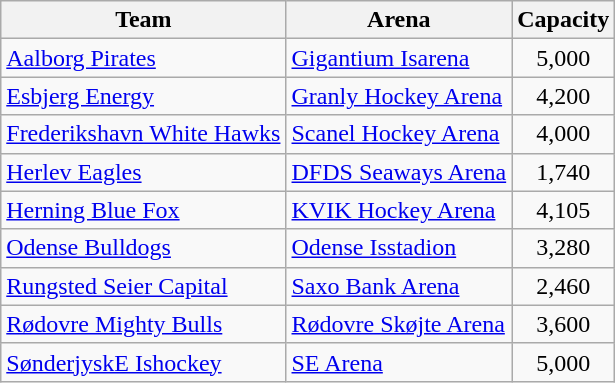<table class="wikitable">
<tr>
<th>Team</th>
<th>Arena</th>
<th>Capacity</th>
</tr>
<tr>
<td><a href='#'>Aalborg Pirates</a></td>
<td><a href='#'>Gigantium Isarena</a></td>
<td style="text-align:center;">5,000</td>
</tr>
<tr>
<td><a href='#'>Esbjerg Energy</a></td>
<td><a href='#'>Granly Hockey Arena</a></td>
<td style="text-align:center;">4,200</td>
</tr>
<tr>
<td><a href='#'>Frederikshavn White Hawks</a></td>
<td><a href='#'>Scanel Hockey Arena</a></td>
<td style="text-align:center;">4,000</td>
</tr>
<tr>
<td><a href='#'>Herlev Eagles</a></td>
<td><a href='#'>DFDS Seaways Arena</a></td>
<td style="text-align:center;">1,740</td>
</tr>
<tr>
<td><a href='#'>Herning Blue Fox</a></td>
<td><a href='#'>KVIK Hockey Arena</a></td>
<td style="text-align:center;">4,105</td>
</tr>
<tr>
<td><a href='#'>Odense Bulldogs</a></td>
<td><a href='#'>Odense Isstadion</a></td>
<td style="text-align:center;">3,280</td>
</tr>
<tr>
<td><a href='#'>Rungsted Seier Capital</a></td>
<td><a href='#'>Saxo Bank Arena</a></td>
<td style="text-align:center;">2,460</td>
</tr>
<tr>
<td><a href='#'>Rødovre Mighty Bulls</a></td>
<td><a href='#'>Rødovre Skøjte Arena</a></td>
<td style="text-align:center;">3,600</td>
</tr>
<tr>
<td><a href='#'>SønderjyskE Ishockey</a></td>
<td><a href='#'>SE Arena</a></td>
<td style="text-align:center;">5,000</td>
</tr>
</table>
